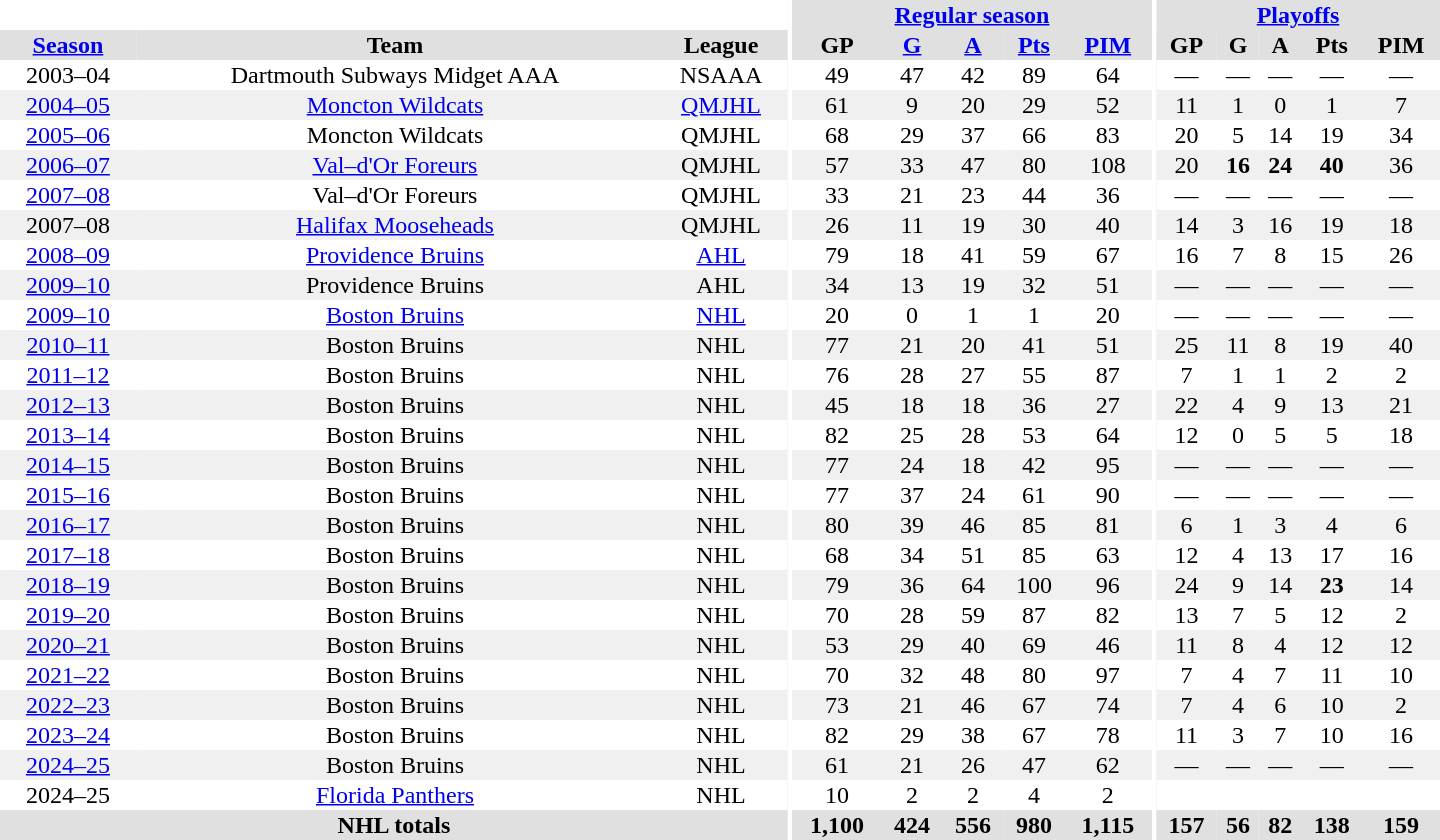<table border="0" cellpadding="1" cellspacing="0" style="text-align:center; width:60em;">
<tr bgcolor="#e0e0e0">
<th colspan="3" bgcolor="#ffffff"></th>
<th rowspan="99" bgcolor="#ffffff"></th>
<th colspan="5"><a href='#'>Regular season</a></th>
<th rowspan="99" bgcolor="#ffffff"></th>
<th colspan="5"><a href='#'>Playoffs</a></th>
</tr>
<tr bgcolor="#e0e0e0">
<th><a href='#'>Season</a></th>
<th>Team</th>
<th>League</th>
<th>GP</th>
<th><a href='#'>G</a></th>
<th><a href='#'>A</a></th>
<th><a href='#'>Pts</a></th>
<th><a href='#'>PIM</a></th>
<th>GP</th>
<th>G</th>
<th>A</th>
<th>Pts</th>
<th>PIM</th>
</tr>
<tr>
<td>2003–04</td>
<td>Dartmouth Subways Midget AAA</td>
<td>NSAAA</td>
<td>49</td>
<td>47</td>
<td>42</td>
<td>89</td>
<td>64</td>
<td>—</td>
<td>—</td>
<td>—</td>
<td>—</td>
<td>—</td>
</tr>
<tr bgcolor="#f0f0f0">
<td><a href='#'>2004–05</a></td>
<td><a href='#'>Moncton Wildcats</a></td>
<td><a href='#'>QMJHL</a></td>
<td>61</td>
<td>9</td>
<td>20</td>
<td>29</td>
<td>52</td>
<td>11</td>
<td>1</td>
<td>0</td>
<td>1</td>
<td>7</td>
</tr>
<tr>
<td><a href='#'>2005–06</a></td>
<td>Moncton Wildcats</td>
<td>QMJHL</td>
<td>68</td>
<td>29</td>
<td>37</td>
<td>66</td>
<td>83</td>
<td>20</td>
<td>5</td>
<td>14</td>
<td>19</td>
<td>34</td>
</tr>
<tr bgcolor="#f0f0f0">
<td><a href='#'>2006–07</a></td>
<td><a href='#'>Val–d'Or Foreurs</a></td>
<td>QMJHL</td>
<td>57</td>
<td>33</td>
<td>47</td>
<td>80</td>
<td>108</td>
<td>20</td>
<td><strong>16</strong></td>
<td><strong>24</strong></td>
<td><strong>40</strong></td>
<td>36</td>
</tr>
<tr>
<td><a href='#'>2007–08</a></td>
<td>Val–d'Or Foreurs</td>
<td>QMJHL</td>
<td>33</td>
<td>21</td>
<td>23</td>
<td>44</td>
<td>36</td>
<td>—</td>
<td>—</td>
<td>—</td>
<td>—</td>
<td>—</td>
</tr>
<tr bgcolor="#f0f0f0">
<td>2007–08</td>
<td><a href='#'>Halifax Mooseheads</a></td>
<td>QMJHL</td>
<td>26</td>
<td>11</td>
<td>19</td>
<td>30</td>
<td>40</td>
<td>14</td>
<td>3</td>
<td>16</td>
<td>19</td>
<td>18</td>
</tr>
<tr>
<td><a href='#'>2008–09</a></td>
<td><a href='#'>Providence Bruins</a></td>
<td><a href='#'>AHL</a></td>
<td>79</td>
<td>18</td>
<td>41</td>
<td>59</td>
<td>67</td>
<td>16</td>
<td>7</td>
<td>8</td>
<td>15</td>
<td>26</td>
</tr>
<tr bgcolor="#f0f0f0">
<td><a href='#'>2009–10</a></td>
<td>Providence Bruins</td>
<td>AHL</td>
<td>34</td>
<td>13</td>
<td>19</td>
<td>32</td>
<td>51</td>
<td>—</td>
<td>—</td>
<td>—</td>
<td>—</td>
<td>—</td>
</tr>
<tr>
<td><a href='#'>2009–10</a></td>
<td><a href='#'>Boston Bruins</a></td>
<td><a href='#'>NHL</a></td>
<td>20</td>
<td>0</td>
<td>1</td>
<td>1</td>
<td>20</td>
<td>—</td>
<td>—</td>
<td>—</td>
<td>—</td>
<td>—</td>
</tr>
<tr bgcolor="#f0f0f0">
<td><a href='#'>2010–11</a></td>
<td>Boston Bruins</td>
<td>NHL</td>
<td>77</td>
<td>21</td>
<td>20</td>
<td>41</td>
<td>51</td>
<td>25</td>
<td>11</td>
<td>8</td>
<td>19</td>
<td>40</td>
</tr>
<tr>
<td><a href='#'>2011–12</a></td>
<td>Boston Bruins</td>
<td>NHL</td>
<td>76</td>
<td>28</td>
<td>27</td>
<td>55</td>
<td>87</td>
<td>7</td>
<td>1</td>
<td>1</td>
<td>2</td>
<td>2</td>
</tr>
<tr bgcolor="#f0f0f0">
<td><a href='#'>2012–13</a></td>
<td>Boston Bruins</td>
<td>NHL</td>
<td>45</td>
<td>18</td>
<td>18</td>
<td>36</td>
<td>27</td>
<td>22</td>
<td>4</td>
<td>9</td>
<td>13</td>
<td>21</td>
</tr>
<tr>
<td><a href='#'>2013–14</a></td>
<td>Boston Bruins</td>
<td>NHL</td>
<td>82</td>
<td>25</td>
<td>28</td>
<td>53</td>
<td>64</td>
<td>12</td>
<td>0</td>
<td>5</td>
<td>5</td>
<td>18</td>
</tr>
<tr bgcolor="#f0f0f0">
<td><a href='#'>2014–15</a></td>
<td>Boston Bruins</td>
<td>NHL</td>
<td>77</td>
<td>24</td>
<td>18</td>
<td>42</td>
<td>95</td>
<td>—</td>
<td>—</td>
<td>—</td>
<td>—</td>
<td>—</td>
</tr>
<tr>
<td><a href='#'>2015–16</a></td>
<td>Boston Bruins</td>
<td>NHL</td>
<td>77</td>
<td>37</td>
<td>24</td>
<td>61</td>
<td>90</td>
<td>—</td>
<td>—</td>
<td>—</td>
<td>—</td>
<td>—</td>
</tr>
<tr bgcolor="#f0f0f0">
<td><a href='#'>2016–17</a></td>
<td>Boston Bruins</td>
<td>NHL</td>
<td>80</td>
<td>39</td>
<td>46</td>
<td>85</td>
<td>81</td>
<td>6</td>
<td>1</td>
<td>3</td>
<td>4</td>
<td>6</td>
</tr>
<tr>
<td><a href='#'>2017–18</a></td>
<td>Boston Bruins</td>
<td>NHL</td>
<td>68</td>
<td>34</td>
<td>51</td>
<td>85</td>
<td>63</td>
<td>12</td>
<td>4</td>
<td>13</td>
<td>17</td>
<td>16</td>
</tr>
<tr bgcolor="#f0f0f0">
<td><a href='#'>2018–19</a></td>
<td>Boston Bruins</td>
<td>NHL</td>
<td>79</td>
<td>36</td>
<td>64</td>
<td>100</td>
<td>96</td>
<td>24</td>
<td>9</td>
<td>14</td>
<td><strong>23</strong></td>
<td>14</td>
</tr>
<tr>
<td><a href='#'>2019–20</a></td>
<td>Boston Bruins</td>
<td>NHL</td>
<td>70</td>
<td>28</td>
<td>59</td>
<td>87</td>
<td>82</td>
<td>13</td>
<td>7</td>
<td>5</td>
<td>12</td>
<td>2</td>
</tr>
<tr bgcolor="#f0f0f0">
<td><a href='#'>2020–21</a></td>
<td>Boston Bruins</td>
<td>NHL</td>
<td>53</td>
<td>29</td>
<td>40</td>
<td>69</td>
<td>46</td>
<td>11</td>
<td>8</td>
<td>4</td>
<td>12</td>
<td>12</td>
</tr>
<tr>
<td><a href='#'>2021–22</a></td>
<td>Boston Bruins</td>
<td>NHL</td>
<td>70</td>
<td>32</td>
<td>48</td>
<td>80</td>
<td>97</td>
<td>7</td>
<td>4</td>
<td>7</td>
<td>11</td>
<td>10</td>
</tr>
<tr bgcolor="#f0f0f0">
<td><a href='#'>2022–23</a></td>
<td>Boston Bruins</td>
<td>NHL</td>
<td>73</td>
<td>21</td>
<td>46</td>
<td>67</td>
<td>74</td>
<td>7</td>
<td>4</td>
<td>6</td>
<td>10</td>
<td>2</td>
</tr>
<tr>
<td><a href='#'>2023–24</a></td>
<td>Boston Bruins</td>
<td>NHL</td>
<td>82</td>
<td>29</td>
<td>38</td>
<td>67</td>
<td>78</td>
<td>11</td>
<td>3</td>
<td>7</td>
<td>10</td>
<td>16</td>
</tr>
<tr bgcolor="#f0f0f0">
<td><a href='#'>2024–25</a></td>
<td>Boston Bruins</td>
<td>NHL</td>
<td>61</td>
<td>21</td>
<td>26</td>
<td>47</td>
<td>62</td>
<td>—</td>
<td>—</td>
<td>—</td>
<td>—</td>
<td>—</td>
</tr>
<tr>
<td>2024–25</td>
<td><a href='#'>Florida Panthers</a></td>
<td>NHL</td>
<td>10</td>
<td>2</td>
<td>2</td>
<td>4</td>
<td>2</td>
<td> </td>
<td> </td>
<td> </td>
<td> </td>
<td> </td>
</tr>
<tr bgcolor="#e0e0e0">
<th colspan="3">NHL totals</th>
<th>1,100</th>
<th>424</th>
<th>556</th>
<th>980</th>
<th>1,115</th>
<th>157</th>
<th>56</th>
<th>82</th>
<th>138</th>
<th>159</th>
</tr>
</table>
